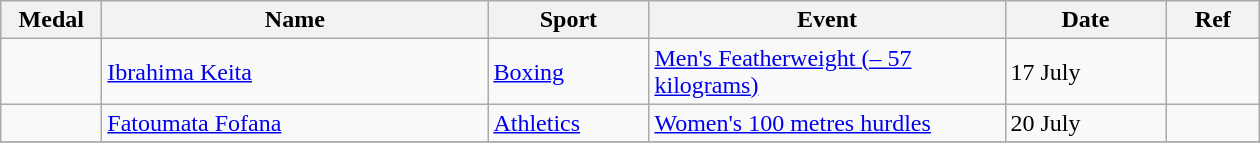<table class="wikitable sortable" style="font-size:100%">
<tr>
<th width="60">Medal</th>
<th width="250">Name</th>
<th width="100">Sport</th>
<th width="230">Event</th>
<th width="100">Date</th>
<th width="55">Ref</th>
</tr>
<tr>
<td></td>
<td><a href='#'>Ibrahima Keita</a></td>
<td><a href='#'>Boxing</a></td>
<td><a href='#'>Men's Featherweight (– 57 kilograms)</a></td>
<td>17 July</td>
<td></td>
</tr>
<tr>
<td></td>
<td><a href='#'>Fatoumata Fofana</a></td>
<td><a href='#'>Athletics</a></td>
<td><a href='#'>Women's 100 metres hurdles</a></td>
<td>20 July</td>
<td></td>
</tr>
<tr>
</tr>
</table>
